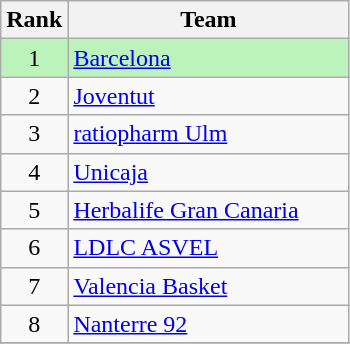<table class="wikitable">
<tr>
<th>Rank</th>
<th style="width:180px;">Team</th>
</tr>
<tr style="background:#bbf3bb;">
<td align=center>1</td>
<td> <a href='#'>Barcelona</a></td>
</tr>
<tr>
<td align=center>2</td>
<td> <a href='#'>Joventut</a></td>
</tr>
<tr>
<td align=center>3</td>
<td> <a href='#'>ratiopharm Ulm</a></td>
</tr>
<tr>
<td align=center>4</td>
<td> <a href='#'>Unicaja</a></td>
</tr>
<tr>
<td align=center>5</td>
<td> <a href='#'>Herbalife Gran Canaria</a></td>
</tr>
<tr>
<td align=center>6</td>
<td> <a href='#'>LDLC ASVEL</a></td>
</tr>
<tr>
<td align=center>7</td>
<td> <a href='#'>Valencia Basket</a></td>
</tr>
<tr>
<td align=center>8</td>
<td> <a href='#'>Nanterre 92</a></td>
</tr>
<tr>
</tr>
</table>
